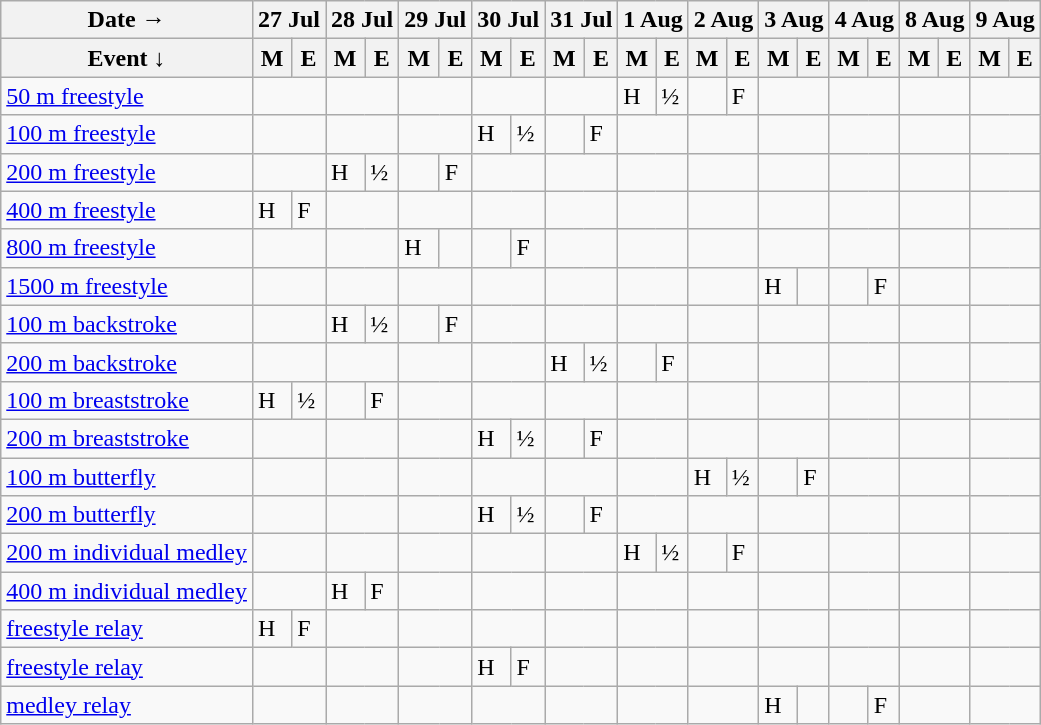<table class="wikitable olympic-schedule swimming">
<tr>
<th scope="row">Date →</th>
<th colspan="2">27 Jul</th>
<th colspan="2">28 Jul</th>
<th colspan="2">29 Jul</th>
<th colspan="2">30 Jul</th>
<th colspan="2">31 Jul</th>
<th colspan="2">1 Aug</th>
<th colspan="2">2 Aug</th>
<th colspan="2">3 Aug</th>
<th colspan="2">4 Aug</th>
<th colspan="2">8 Aug</th>
<th colspan="2">9 Aug</th>
</tr>
<tr>
<th scope="col">Event  ↓</th>
<th>M</th>
<th>E</th>
<th>M</th>
<th>E</th>
<th>M</th>
<th>E</th>
<th>M</th>
<th>E</th>
<th>M</th>
<th>E</th>
<th>M</th>
<th>E</th>
<th>M</th>
<th>E</th>
<th>M</th>
<th>E</th>
<th>M</th>
<th>E</th>
<th>M</th>
<th>E</th>
<th>M</th>
<th>E</th>
</tr>
<tr>
<td class="event"><a href='#'>50 m freestyle</a></td>
<td colspan="2"></td>
<td colspan="2"></td>
<td colspan="2"></td>
<td colspan="2"></td>
<td colspan="2"></td>
<td class="heats">H</td>
<td class="semifinals">½</td>
<td></td>
<td class="final">F</td>
<td colspan="2"></td>
<td colspan="2"></td>
<td colspan="2"></td>
<td colspan="2"></td>
</tr>
<tr>
<td class="event"><a href='#'>100 m freestyle</a></td>
<td colspan="2"></td>
<td colspan="2"></td>
<td colspan="2"></td>
<td class="heats">H</td>
<td class="semifinals">½</td>
<td></td>
<td class="final">F</td>
<td colspan="2"></td>
<td colspan="2"></td>
<td colspan="2"></td>
<td colspan="2"></td>
<td colspan="2"></td>
<td colspan="2"></td>
</tr>
<tr>
<td class="event"><a href='#'>200 m freestyle</a></td>
<td colspan="2"></td>
<td class="heats">H</td>
<td class="semifinals">½</td>
<td></td>
<td class="final">F</td>
<td colspan="2"></td>
<td colspan="2"></td>
<td colspan="2"></td>
<td colspan="2"></td>
<td colspan="2"></td>
<td colspan="2"></td>
<td colspan="2"></td>
<td colspan="2"></td>
</tr>
<tr>
<td class="event"><a href='#'>400 m freestyle</a></td>
<td class="heats">H</td>
<td class="final">F</td>
<td colspan="2"></td>
<td colspan="2"></td>
<td colspan="2"></td>
<td colspan="2"></td>
<td colspan="2"></td>
<td colspan="2"></td>
<td colspan="2"></td>
<td colspan="2"></td>
<td colspan="2"></td>
<td colspan="2"></td>
</tr>
<tr>
<td class="event"><a href='#'>800 m freestyle</a></td>
<td colspan="2"></td>
<td colspan="2"></td>
<td class="heats">H</td>
<td></td>
<td></td>
<td class="final">F</td>
<td colspan="2"></td>
<td colspan="2"></td>
<td colspan="2"></td>
<td colspan="2"></td>
<td colspan="2"></td>
<td colspan="2"></td>
<td colspan="2"></td>
</tr>
<tr>
<td class="event"><a href='#'>1500 m freestyle</a></td>
<td colspan="2"></td>
<td colspan="2"></td>
<td colspan="2"></td>
<td colspan="2"></td>
<td colspan="2"></td>
<td colspan="2"></td>
<td colspan="2"></td>
<td class="heats">H</td>
<td></td>
<td></td>
<td class="final">F</td>
<td colspan="2"></td>
<td colspan="2"></td>
</tr>
<tr>
<td class="event"><a href='#'>100 m backstroke</a></td>
<td colspan="2"></td>
<td class="heats">H</td>
<td class="semifinals">½</td>
<td></td>
<td class="final">F</td>
<td colspan="2"></td>
<td colspan="2"></td>
<td colspan="2"></td>
<td colspan="2"></td>
<td colspan="2"></td>
<td colspan="2"></td>
<td colspan="2"></td>
<td colspan="2"></td>
</tr>
<tr>
<td class="event"><a href='#'>200 m backstroke</a></td>
<td colspan="2"></td>
<td colspan="2"></td>
<td colspan="2"></td>
<td colspan="2"></td>
<td class="heats">H</td>
<td class="semifinals">½</td>
<td></td>
<td class="final">F</td>
<td colspan="2"></td>
<td colspan="2"></td>
<td colspan="2"></td>
<td colspan="2"></td>
<td colspan="2"></td>
</tr>
<tr>
<td class="event"><a href='#'>100 m breaststroke</a></td>
<td class="heats">H</td>
<td class="semifinals">½</td>
<td></td>
<td class="final">F</td>
<td colspan="2"></td>
<td colspan="2"></td>
<td colspan="2"></td>
<td colspan="2"></td>
<td colspan="2"></td>
<td colspan="2"></td>
<td colspan="2"></td>
<td colspan="2"></td>
<td colspan="2"></td>
</tr>
<tr>
<td class="event"><a href='#'>200 m breaststroke</a></td>
<td colspan="2"></td>
<td colspan="2"></td>
<td colspan="2"></td>
<td class="heats">H</td>
<td class="semifinals">½</td>
<td></td>
<td class="final">F</td>
<td colspan="2"></td>
<td colspan="2"></td>
<td colspan="2"></td>
<td colspan="2"></td>
<td colspan="2"></td>
<td colspan="2"></td>
</tr>
<tr>
<td class="event"><a href='#'>100 m butterfly</a></td>
<td colspan="2"></td>
<td colspan="2"></td>
<td colspan="2"></td>
<td colspan="2"></td>
<td colspan="2"></td>
<td colspan="2"></td>
<td class="heats">H</td>
<td class="semifinals">½</td>
<td></td>
<td class="final">F</td>
<td colspan="2"></td>
<td colspan="2"></td>
<td colspan="2"></td>
</tr>
<tr>
<td class="event"><a href='#'>200 m butterfly</a></td>
<td colspan="2"></td>
<td colspan="2"></td>
<td colspan="2"></td>
<td class="heats">H</td>
<td class="semifinals">½</td>
<td></td>
<td class="final">F</td>
<td colspan="2"></td>
<td colspan="2"></td>
<td colspan="2"></td>
<td colspan="2"></td>
<td colspan="2"></td>
<td colspan="2"></td>
</tr>
<tr>
<td class="event"><a href='#'>200 m individual medley</a></td>
<td colspan="2"></td>
<td colspan="2"></td>
<td colspan="2"></td>
<td colspan="2"></td>
<td colspan="2"></td>
<td class="heats">H</td>
<td class="semifinals">½</td>
<td></td>
<td class="final">F</td>
<td colspan="2"></td>
<td colspan="2"></td>
<td colspan="2"></td>
<td colspan="2"></td>
</tr>
<tr>
<td class="event"><a href='#'>400 m individual medley</a></td>
<td colspan="2"></td>
<td class="heats">H</td>
<td class="final">F</td>
<td colspan="2"></td>
<td colspan="2"></td>
<td colspan="2"></td>
<td colspan="2"></td>
<td colspan="2"></td>
<td colspan="2"></td>
<td colspan="2"></td>
<td colspan="2"></td>
<td colspan="2"></td>
</tr>
<tr>
<td class="event"><a href='#'> freestyle relay</a></td>
<td class="heats">H</td>
<td class="final">F</td>
<td colspan="2"></td>
<td colspan="2"></td>
<td colspan="2"></td>
<td colspan="2"></td>
<td colspan="2"></td>
<td colspan="2"></td>
<td colspan="2"></td>
<td colspan="2"></td>
<td colspan="2"></td>
<td colspan="2"></td>
</tr>
<tr>
<td class="event"><a href='#'> freestyle relay</a></td>
<td colspan="2"></td>
<td colspan="2"></td>
<td colspan="2"></td>
<td class="heats">H</td>
<td class="final">F</td>
<td colspan="2"></td>
<td colspan="2"></td>
<td colspan="2"></td>
<td colspan="2"></td>
<td colspan="2"></td>
<td colspan="2"></td>
<td colspan="2"></td>
</tr>
<tr>
<td class="event"><a href='#'> medley relay</a></td>
<td colspan="2"></td>
<td colspan="2"></td>
<td colspan="2"></td>
<td colspan="2"></td>
<td colspan="2"></td>
<td colspan="2"></td>
<td colspan="2"></td>
<td class="heats">H</td>
<td></td>
<td></td>
<td class="final">F</td>
<td colspan="2"></td>
<td colspan="2"></td>
</tr>
</table>
